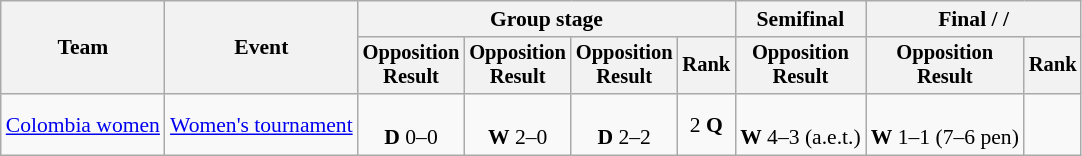<table class=wikitable style=font-size:90%;text-align:center>
<tr>
<th rowspan=2>Team</th>
<th rowspan=2>Event</th>
<th colspan=4>Group stage</th>
<th>Semifinal</th>
<th colspan=2>Final /  / </th>
</tr>
<tr style=font-size:95%>
<th>Opposition<br>Result</th>
<th>Opposition<br>Result</th>
<th>Opposition<br>Result</th>
<th>Rank</th>
<th>Opposition<br>Result</th>
<th>Opposition<br>Result</th>
<th>Rank</th>
</tr>
<tr>
<td align=left><a href='#'>Colombia women</a></td>
<td align=left><a href='#'>Women's tournament</a></td>
<td><br><strong>D</strong> 0–0</td>
<td><br><strong>W</strong> 2–0</td>
<td><br><strong>D</strong> 2–2</td>
<td>2 <strong>Q</strong></td>
<td><br><strong>W</strong> 4–3 (a.e.t.)</td>
<td><br><strong>W</strong> 1–1 (7–6 pen)</td>
<td></td>
</tr>
</table>
